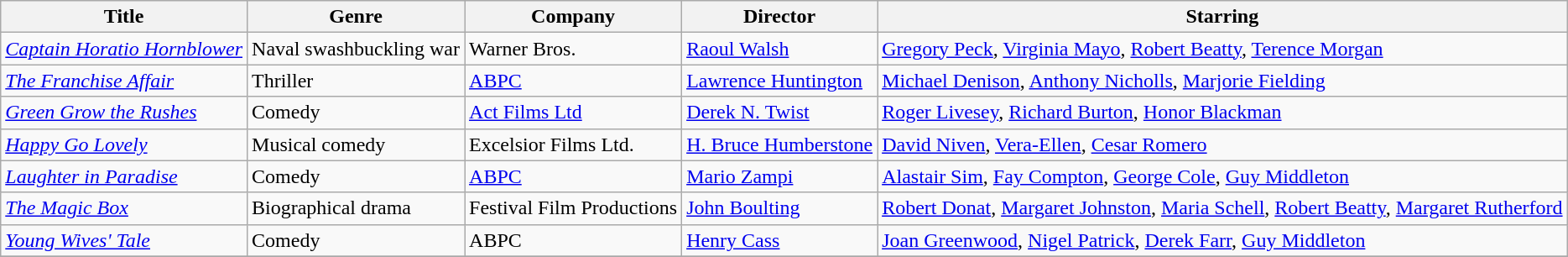<table class="wikitable unsortable">
<tr>
<th>Title</th>
<th>Genre</th>
<th>Company</th>
<th>Director</th>
<th>Starring</th>
</tr>
<tr>
<td><em><a href='#'>Captain Horatio Hornblower</a></em></td>
<td>Naval swashbuckling war</td>
<td>Warner Bros.</td>
<td><a href='#'>Raoul Walsh</a></td>
<td><a href='#'>Gregory Peck</a>, <a href='#'>Virginia Mayo</a>, <a href='#'>Robert Beatty</a>, <a href='#'>Terence Morgan</a></td>
</tr>
<tr>
<td><em><a href='#'>The Franchise Affair</a></em></td>
<td>Thriller</td>
<td><a href='#'>ABPC</a></td>
<td><a href='#'>Lawrence Huntington</a></td>
<td><a href='#'>Michael Denison</a>, <a href='#'>Anthony Nicholls</a>, <a href='#'>Marjorie Fielding</a></td>
</tr>
<tr>
<td><em><a href='#'>Green Grow the Rushes</a></em></td>
<td>Comedy</td>
<td><a href='#'>Act Films Ltd</a></td>
<td><a href='#'>Derek N. Twist</a></td>
<td><a href='#'>Roger Livesey</a>, <a href='#'>Richard Burton</a>, <a href='#'>Honor Blackman</a></td>
</tr>
<tr>
<td><em><a href='#'>Happy Go Lovely</a></em></td>
<td>Musical comedy</td>
<td>Excelsior Films Ltd.</td>
<td><a href='#'>H. Bruce Humberstone</a></td>
<td><a href='#'>David Niven</a>, <a href='#'>Vera-Ellen</a>, <a href='#'>Cesar Romero</a></td>
</tr>
<tr>
<td><em><a href='#'>Laughter in Paradise</a></em></td>
<td>Comedy</td>
<td><a href='#'>ABPC</a></td>
<td><a href='#'>Mario Zampi</a></td>
<td><a href='#'>Alastair Sim</a>, <a href='#'>Fay Compton</a>, <a href='#'>George Cole</a>, <a href='#'>Guy Middleton</a></td>
</tr>
<tr>
<td><em><a href='#'>The Magic Box</a></em></td>
<td>Biographical drama</td>
<td>Festival Film Productions</td>
<td><a href='#'>John Boulting</a></td>
<td><a href='#'>Robert Donat</a>, <a href='#'>Margaret Johnston</a>, <a href='#'>Maria Schell</a>, <a href='#'>Robert Beatty</a>, <a href='#'>Margaret Rutherford</a></td>
</tr>
<tr>
<td><em><a href='#'>Young Wives' Tale</a></em></td>
<td>Comedy</td>
<td>ABPC</td>
<td><a href='#'>Henry Cass</a></td>
<td><a href='#'>Joan Greenwood</a>, <a href='#'>Nigel Patrick</a>, <a href='#'>Derek Farr</a>, <a href='#'>Guy Middleton</a></td>
</tr>
<tr>
</tr>
</table>
